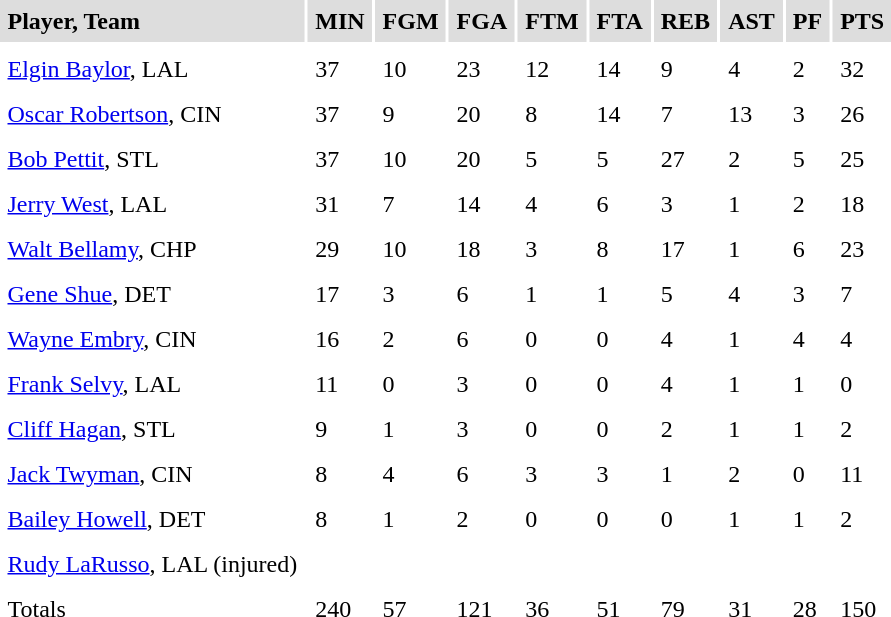<table cellpadding=5>
<tr bgcolor="#dddddd">
<td><strong>Player, Team</strong></td>
<td><strong>MIN</strong></td>
<td><strong>FGM</strong></td>
<td><strong>FGA</strong></td>
<td><strong>FTM</strong></td>
<td><strong>FTA</strong></td>
<td><strong>REB</strong></td>
<td><strong>AST</strong></td>
<td><strong>PF</strong></td>
<td><strong>PTS</strong></td>
</tr>
<tr bgcolor="#eeeeee">
</tr>
<tr>
<td><a href='#'>Elgin Baylor</a>, LAL</td>
<td>37</td>
<td>10</td>
<td>23</td>
<td>12</td>
<td>14</td>
<td>9</td>
<td>4</td>
<td>2</td>
<td>32</td>
</tr>
<tr>
<td><a href='#'>Oscar Robertson</a>, CIN</td>
<td>37</td>
<td>9</td>
<td>20</td>
<td>8</td>
<td>14</td>
<td>7</td>
<td>13</td>
<td>3</td>
<td>26</td>
</tr>
<tr>
<td><a href='#'>Bob Pettit</a>, STL</td>
<td>37</td>
<td>10</td>
<td>20</td>
<td>5</td>
<td>5</td>
<td>27</td>
<td>2</td>
<td>5</td>
<td>25</td>
</tr>
<tr>
<td><a href='#'>Jerry West</a>, LAL</td>
<td>31</td>
<td>7</td>
<td>14</td>
<td>4</td>
<td>6</td>
<td>3</td>
<td>1</td>
<td>2</td>
<td>18</td>
</tr>
<tr>
<td><a href='#'>Walt Bellamy</a>, CHP</td>
<td>29</td>
<td>10</td>
<td>18</td>
<td>3</td>
<td>8</td>
<td>17</td>
<td>1</td>
<td>6</td>
<td>23</td>
</tr>
<tr>
<td><a href='#'>Gene Shue</a>, DET</td>
<td>17</td>
<td>3</td>
<td>6</td>
<td>1</td>
<td>1</td>
<td>5</td>
<td>4</td>
<td>3</td>
<td>7</td>
</tr>
<tr>
<td><a href='#'>Wayne Embry</a>, CIN</td>
<td>16</td>
<td>2</td>
<td>6</td>
<td>0</td>
<td>0</td>
<td>4</td>
<td>1</td>
<td>4</td>
<td>4</td>
</tr>
<tr>
<td><a href='#'>Frank Selvy</a>, LAL</td>
<td>11</td>
<td>0</td>
<td>3</td>
<td>0</td>
<td>0</td>
<td>4</td>
<td>1</td>
<td>1</td>
<td>0</td>
</tr>
<tr>
<td><a href='#'>Cliff Hagan</a>, STL</td>
<td>9</td>
<td>1</td>
<td>3</td>
<td>0</td>
<td>0</td>
<td>2</td>
<td>1</td>
<td>1</td>
<td>2</td>
</tr>
<tr>
<td><a href='#'>Jack Twyman</a>, CIN</td>
<td>8</td>
<td>4</td>
<td>6</td>
<td>3</td>
<td>3</td>
<td>1</td>
<td>2</td>
<td>0</td>
<td>11</td>
</tr>
<tr>
<td><a href='#'>Bailey Howell</a>, DET</td>
<td>8</td>
<td>1</td>
<td>2</td>
<td>0</td>
<td>0</td>
<td>0</td>
<td>1</td>
<td>1</td>
<td>2</td>
</tr>
<tr>
<td><a href='#'>Rudy LaRusso</a>, LAL (injured)</td>
</tr>
<tr>
<td>Totals</td>
<td>240</td>
<td>57</td>
<td>121</td>
<td>36</td>
<td>51</td>
<td>79</td>
<td>31</td>
<td>28</td>
<td>150</td>
</tr>
<tr>
</tr>
</table>
